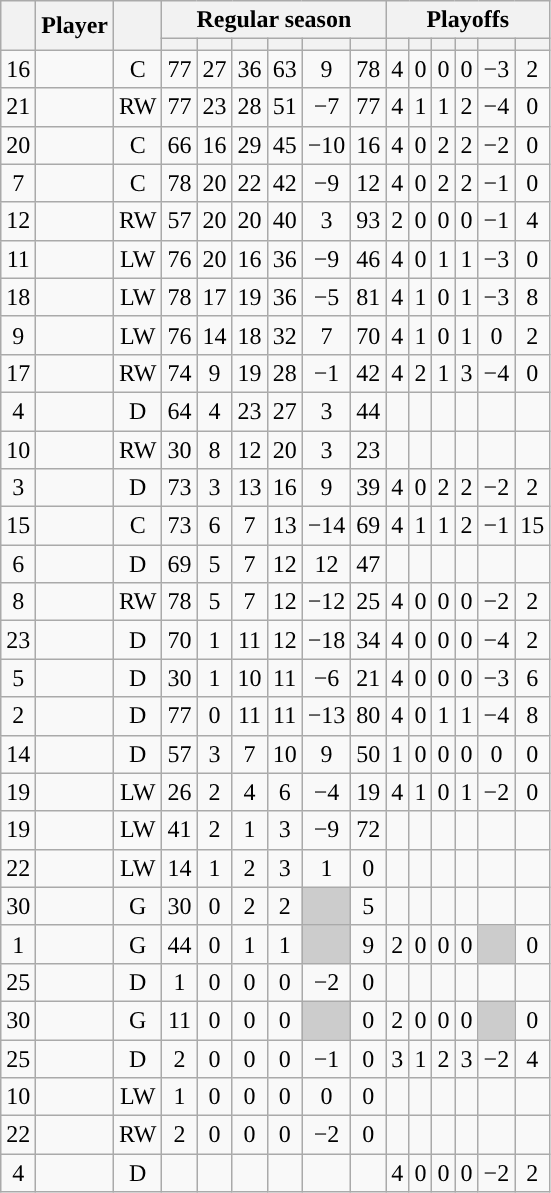<table class="wikitable sortable plainrowheaders" style="text-align:center;">
<tr>
<th scope="col" data-sort-type="number" rowspan="2"></th>
<th scope="col" rowspan="2">Player</th>
<th scope="col" rowspan="2"></th>
<th scope=colgroup colspan=6>Regular season</th>
<th scope=colgroup colspan=6>Playoffs</th>
</tr>
<tr>
<th scope="col" data-sort-type="number"></th>
<th scope="col" data-sort-type="number"></th>
<th scope="col" data-sort-type="number"></th>
<th scope="col" data-sort-type="number"></th>
<th scope="col" data-sort-type="number"></th>
<th scope="col" data-sort-type="number"></th>
<th scope="col" data-sort-type="number"></th>
<th scope="col" data-sort-type="number"></th>
<th scope="col" data-sort-type="number"></th>
<th scope="col" data-sort-type="number"></th>
<th scope="col" data-sort-type="number"></th>
<th scope="col" data-sort-type="number"></th>
</tr>
<tr>
<td scope="row">16</td>
<td align="left"></td>
<td>C</td>
<td>77</td>
<td>27</td>
<td>36</td>
<td>63</td>
<td>9</td>
<td>78</td>
<td>4</td>
<td>0</td>
<td>0</td>
<td>0</td>
<td>−3</td>
<td>2</td>
</tr>
<tr>
<td scope="row">21</td>
<td align="left"></td>
<td>RW</td>
<td>77</td>
<td>23</td>
<td>28</td>
<td>51</td>
<td>−7</td>
<td>77</td>
<td>4</td>
<td>1</td>
<td>1</td>
<td>2</td>
<td>−4</td>
<td>0</td>
</tr>
<tr>
<td scope="row">20</td>
<td align="left"></td>
<td>C</td>
<td>66</td>
<td>16</td>
<td>29</td>
<td>45</td>
<td>−10</td>
<td>16</td>
<td>4</td>
<td>0</td>
<td>2</td>
<td>2</td>
<td>−2</td>
<td>0</td>
</tr>
<tr>
<td scope="row">7</td>
<td align="left"></td>
<td>C</td>
<td>78</td>
<td>20</td>
<td>22</td>
<td>42</td>
<td>−9</td>
<td>12</td>
<td>4</td>
<td>0</td>
<td>2</td>
<td>2</td>
<td>−1</td>
<td>0</td>
</tr>
<tr>
<td scope="row">12</td>
<td align="left"></td>
<td>RW</td>
<td>57</td>
<td>20</td>
<td>20</td>
<td>40</td>
<td>3</td>
<td>93</td>
<td>2</td>
<td>0</td>
<td>0</td>
<td>0</td>
<td>−1</td>
<td>4</td>
</tr>
<tr>
<td scope="row">11</td>
<td align="left"></td>
<td>LW</td>
<td>76</td>
<td>20</td>
<td>16</td>
<td>36</td>
<td>−9</td>
<td>46</td>
<td>4</td>
<td>0</td>
<td>1</td>
<td>1</td>
<td>−3</td>
<td>0</td>
</tr>
<tr>
<td scope="row">18</td>
<td align="left"></td>
<td>LW</td>
<td>78</td>
<td>17</td>
<td>19</td>
<td>36</td>
<td>−5</td>
<td>81</td>
<td>4</td>
<td>1</td>
<td>0</td>
<td>1</td>
<td>−3</td>
<td>8</td>
</tr>
<tr>
<td scope="row">9</td>
<td align="left"></td>
<td>LW</td>
<td>76</td>
<td>14</td>
<td>18</td>
<td>32</td>
<td>7</td>
<td>70</td>
<td>4</td>
<td>1</td>
<td>0</td>
<td>1</td>
<td>0</td>
<td>2</td>
</tr>
<tr>
<td scope="row">17</td>
<td align="left"></td>
<td>RW</td>
<td>74</td>
<td>9</td>
<td>19</td>
<td>28</td>
<td>−1</td>
<td>42</td>
<td>4</td>
<td>2</td>
<td>1</td>
<td>3</td>
<td>−4</td>
<td>0</td>
</tr>
<tr>
<td scope="row">4</td>
<td align="left"></td>
<td>D</td>
<td>64</td>
<td>4</td>
<td>23</td>
<td>27</td>
<td>3</td>
<td>44</td>
<td></td>
<td></td>
<td></td>
<td></td>
<td></td>
<td></td>
</tr>
<tr>
<td scope="row">10</td>
<td align="left"></td>
<td>RW</td>
<td>30</td>
<td>8</td>
<td>12</td>
<td>20</td>
<td>3</td>
<td>23</td>
<td></td>
<td></td>
<td></td>
<td></td>
<td></td>
<td></td>
</tr>
<tr>
<td scope="row">3</td>
<td align="left"></td>
<td>D</td>
<td>73</td>
<td>3</td>
<td>13</td>
<td>16</td>
<td>9</td>
<td>39</td>
<td>4</td>
<td>0</td>
<td>2</td>
<td>2</td>
<td>−2</td>
<td>2</td>
</tr>
<tr>
<td scope="row">15</td>
<td align="left"></td>
<td>C</td>
<td>73</td>
<td>6</td>
<td>7</td>
<td>13</td>
<td>−14</td>
<td>69</td>
<td>4</td>
<td>1</td>
<td>1</td>
<td>2</td>
<td>−1</td>
<td>15</td>
</tr>
<tr>
<td scope="row">6</td>
<td align="left"></td>
<td>D</td>
<td>69</td>
<td>5</td>
<td>7</td>
<td>12</td>
<td>12</td>
<td>47</td>
<td></td>
<td></td>
<td></td>
<td></td>
<td></td>
<td></td>
</tr>
<tr>
<td scope="row">8</td>
<td align="left"></td>
<td>RW</td>
<td>78</td>
<td>5</td>
<td>7</td>
<td>12</td>
<td>−12</td>
<td>25</td>
<td>4</td>
<td>0</td>
<td>0</td>
<td>0</td>
<td>−2</td>
<td>2</td>
</tr>
<tr>
<td scope="row">23</td>
<td align="left"></td>
<td>D</td>
<td>70</td>
<td>1</td>
<td>11</td>
<td>12</td>
<td>−18</td>
<td>34</td>
<td>4</td>
<td>0</td>
<td>0</td>
<td>0</td>
<td>−4</td>
<td>2</td>
</tr>
<tr>
<td scope="row">5</td>
<td align="left"></td>
<td>D</td>
<td>30</td>
<td>1</td>
<td>10</td>
<td>11</td>
<td>−6</td>
<td>21</td>
<td>4</td>
<td>0</td>
<td>0</td>
<td>0</td>
<td>−3</td>
<td>6</td>
</tr>
<tr>
<td scope="row">2</td>
<td align="left"></td>
<td>D</td>
<td>77</td>
<td>0</td>
<td>11</td>
<td>11</td>
<td>−13</td>
<td>80</td>
<td>4</td>
<td>0</td>
<td>1</td>
<td>1</td>
<td>−4</td>
<td>8</td>
</tr>
<tr>
<td scope="row">14</td>
<td align="left"></td>
<td>D</td>
<td>57</td>
<td>3</td>
<td>7</td>
<td>10</td>
<td>9</td>
<td>50</td>
<td>1</td>
<td>0</td>
<td>0</td>
<td>0</td>
<td>0</td>
<td>0</td>
</tr>
<tr>
<td scope="row">19</td>
<td align="left"></td>
<td>LW</td>
<td>26</td>
<td>2</td>
<td>4</td>
<td>6</td>
<td>−4</td>
<td>19</td>
<td>4</td>
<td>1</td>
<td>0</td>
<td>1</td>
<td>−2</td>
<td>0</td>
</tr>
<tr>
<td scope="row">19</td>
<td align="left"></td>
<td>LW</td>
<td>41</td>
<td>2</td>
<td>1</td>
<td>3</td>
<td>−9</td>
<td>72</td>
<td></td>
<td></td>
<td></td>
<td></td>
<td></td>
<td></td>
</tr>
<tr>
<td scope="row">22</td>
<td align="left"></td>
<td>LW</td>
<td>14</td>
<td>1</td>
<td>2</td>
<td>3</td>
<td>1</td>
<td>0</td>
<td></td>
<td></td>
<td></td>
<td></td>
<td></td>
<td></td>
</tr>
<tr>
<td scope="row">30</td>
<td align="left"></td>
<td>G</td>
<td>30</td>
<td>0</td>
<td>2</td>
<td>2</td>
<td style="background:#ccc"></td>
<td>5</td>
<td></td>
<td></td>
<td></td>
<td></td>
<td></td>
<td></td>
</tr>
<tr>
<td scope="row">1</td>
<td align="left"></td>
<td>G</td>
<td>44</td>
<td>0</td>
<td>1</td>
<td>1</td>
<td style="background:#ccc"></td>
<td>9</td>
<td>2</td>
<td>0</td>
<td>0</td>
<td>0</td>
<td style="background:#ccc"></td>
<td>0</td>
</tr>
<tr>
<td scope="row">25</td>
<td align="left"></td>
<td>D</td>
<td>1</td>
<td>0</td>
<td>0</td>
<td>0</td>
<td>−2</td>
<td>0</td>
<td></td>
<td></td>
<td></td>
<td></td>
<td></td>
<td></td>
</tr>
<tr>
<td scope="row">30</td>
<td align="left"></td>
<td>G</td>
<td>11</td>
<td>0</td>
<td>0</td>
<td>0</td>
<td style="background:#ccc"></td>
<td>0</td>
<td>2</td>
<td>0</td>
<td>0</td>
<td>0</td>
<td style="background:#ccc"></td>
<td>0</td>
</tr>
<tr>
<td scope="row">25</td>
<td align="left"></td>
<td>D</td>
<td>2</td>
<td>0</td>
<td>0</td>
<td>0</td>
<td>−1</td>
<td>0</td>
<td>3</td>
<td>1</td>
<td>2</td>
<td>3</td>
<td>−2</td>
<td>4</td>
</tr>
<tr>
<td scope="row">10</td>
<td align="left"></td>
<td>LW</td>
<td>1</td>
<td>0</td>
<td>0</td>
<td>0</td>
<td>0</td>
<td>0</td>
<td></td>
<td></td>
<td></td>
<td></td>
<td></td>
<td></td>
</tr>
<tr>
<td scope="row">22</td>
<td align="left"></td>
<td>RW</td>
<td>2</td>
<td>0</td>
<td>0</td>
<td>0</td>
<td>−2</td>
<td>0</td>
<td></td>
<td></td>
<td></td>
<td></td>
<td></td>
<td></td>
</tr>
<tr>
<td scope="row">4</td>
<td align="left"></td>
<td>D</td>
<td></td>
<td></td>
<td></td>
<td></td>
<td></td>
<td></td>
<td>4</td>
<td>0</td>
<td>0</td>
<td>0</td>
<td>−2</td>
<td>2</td>
</tr>
</table>
